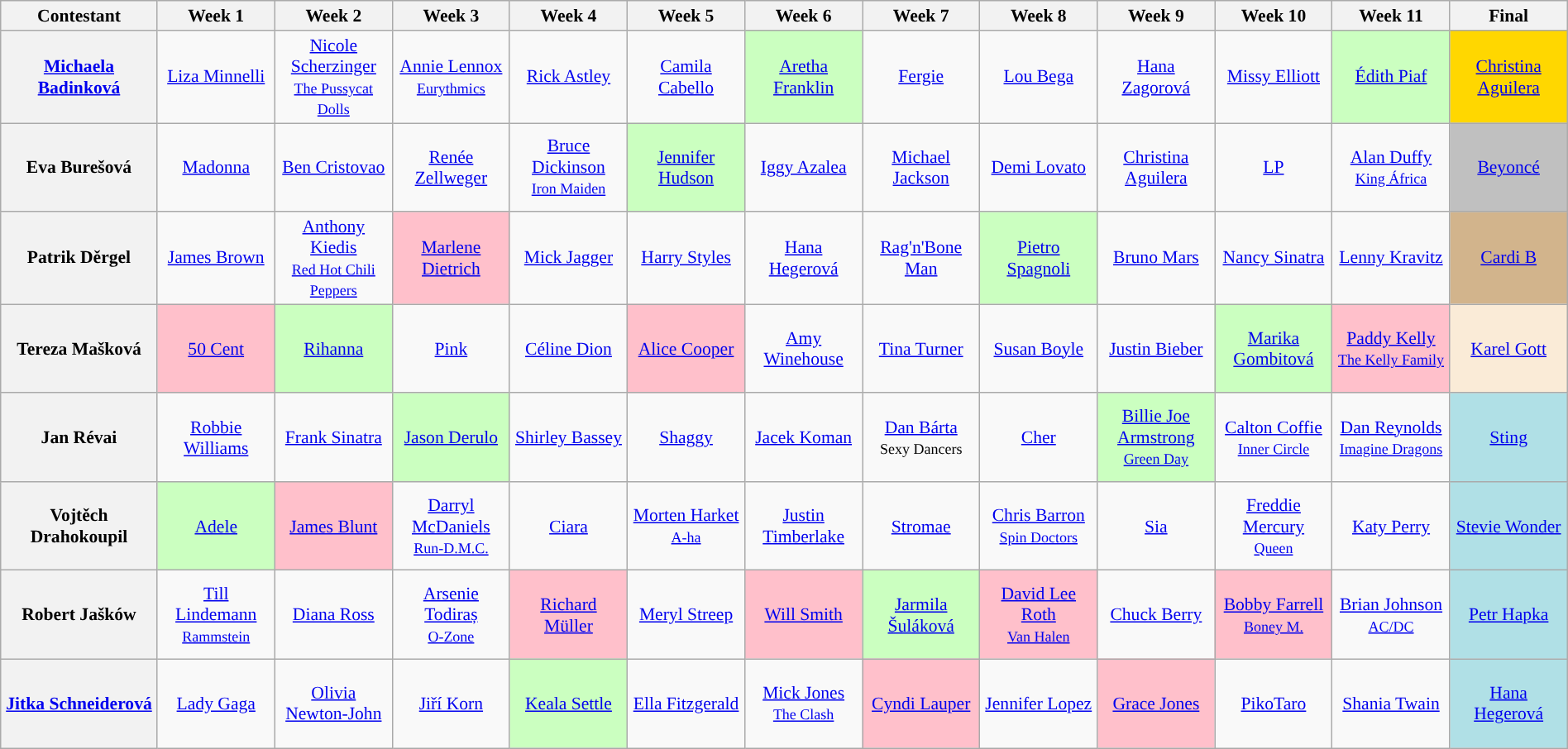<table class="wikitable" style="font-size:90%; text-align:center; margin-left: auto; margin-right: auto">
<tr>
<th style="width: 10%;">Contestant</th>
<th style="width: 7.5%;">Week 1</th>
<th style="width: 7.5%;">Week 2</th>
<th style="width: 7.5%;">Week 3</th>
<th style="width: 7.5%;">Week 4</th>
<th style="width: 7.5%;">Week 5</th>
<th style="width: 7.5%;">Week 6</th>
<th style="width: 7.5%;">Week 7</th>
<th style="width: 7.5%;">Week 8</th>
<th style="width: 7.5%;">Week 9</th>
<th style="width: 7.5%;">Week 10</th>
<th style="width: 7.5%;">Week 11</th>
<th style="width: 7.5%;">Final</th>
</tr>
<tr>
<th style=height:4.5em><a href='#'>Michaela Badinková</a></th>
<td><a href='#'>Liza Minnelli</a></td>
<td><a href='#'>Nicole Scherzinger</a> <br><small><a href='#'>The Pussycat Dolls</a></small></td>
<td><a href='#'>Annie Lennox</a> <br><small><a href='#'>Eurythmics</a></small></td>
<td><a href='#'>Rick Astley</a></td>
<td><a href='#'>Camila Cabello</a></td>
<td style="background:#cbffc0"><a href='#'>Aretha Franklin</a></td>
<td><a href='#'>Fergie</a></td>
<td><a href='#'>Lou Bega</a></td>
<td><a href='#'>Hana Zagorová</a></td>
<td><a href='#'>Missy Elliott</a></td>
<td style="background:#cbffc0"><a href='#'>Édith Piaf</a></td>
<td style="background:gold;"><a href='#'>Christina Aguilera</a></td>
</tr>
<tr>
<th style=height:4.5em>Eva Burešová</th>
<td><a href='#'>Madonna</a></td>
<td><a href='#'>Ben Cristovao</a></td>
<td><a href='#'>Renée Zellweger</a></td>
<td><a href='#'>Bruce Dickinson</a><br><small><a href='#'>Iron Maiden</a></small></td>
<td style="background:#cbffc0"><a href='#'>Jennifer Hudson</a></td>
<td><a href='#'>Iggy Azalea</a></td>
<td><a href='#'>Michael Jackson</a></td>
<td><a href='#'>Demi Lovato</a></td>
<td><a href='#'>Christina Aguilera</a></td>
<td><a href='#'>LP</a></td>
<td><a href='#'>Alan Duffy</a> <br><small><a href='#'>King África</a></small></td>
<td style="background:silver"><a href='#'>Beyoncé</a></td>
</tr>
<tr>
<th style=height:4.5em>Patrik Děrgel</th>
<td><a href='#'>James Brown</a></td>
<td><a href='#'>Anthony Kiedis</a> <br><small><a href='#'>Red Hot Chili Peppers</a></small></td>
<td style="background:pink"><a href='#'>Marlene Dietrich</a></td>
<td><a href='#'>Mick Jagger</a></td>
<td><a href='#'>Harry Styles</a></td>
<td><a href='#'>Hana Hegerová</a></td>
<td><a href='#'>Rag'n'Bone Man</a></td>
<td style="background:#cbffc0"><a href='#'>Pietro Spagnoli</a></td>
<td><a href='#'>Bruno Mars</a></td>
<td><a href='#'>Nancy Sinatra</a></td>
<td><a href='#'>Lenny Kravitz</a></td>
<td style="background:tan"><a href='#'>Cardi B</a></td>
</tr>
<tr>
<th style=height:4.5em>Tereza Mašková</th>
<td style="background:pink"><a href='#'>50 Cent</a></td>
<td style="background:#cbffc0"><a href='#'>Rihanna</a></td>
<td><a href='#'>Pink</a></td>
<td><a href='#'>Céline Dion</a></td>
<td style="background:pink"><a href='#'>Alice Cooper</a></td>
<td><a href='#'>Amy Winehouse</a></td>
<td><a href='#'>Tina Turner</a></td>
<td><a href='#'>Susan Boyle</a></td>
<td><a href='#'>Justin Bieber</a></td>
<td style="background:#cbffc0"><a href='#'>Marika Gombitová</a></td>
<td style="background:pink"><a href='#'>Paddy Kelly</a> <br><small><a href='#'>The Kelly Family</a></small></td>
<td style="background:antiquewhite"><a href='#'>Karel Gott</a></td>
</tr>
<tr>
<th style=height:4.5em>Jan Révai</th>
<td><a href='#'>Robbie Williams</a></td>
<td><a href='#'>Frank Sinatra</a></td>
<td style="background:#cbffc0"><a href='#'>Jason Derulo</a></td>
<td><a href='#'>Shirley Bassey</a></td>
<td><a href='#'>Shaggy</a></td>
<td><a href='#'>Jacek Koman</a></td>
<td><a href='#'>Dan Bárta</a> <br><small>Sexy Dancers</small></td>
<td><a href='#'>Cher</a></td>
<td style="background:#cbffc0"><a href='#'>Billie Joe Armstrong</a> <br><small><a href='#'>Green Day</a></small></td>
<td><a href='#'>Calton Coffie</a> <br><small><a href='#'>Inner Circle</a></small></td>
<td><a href='#'>Dan Reynolds</a> <br><small><a href='#'>Imagine Dragons</a></small></td>
<td style="background:#b0e0e6"><a href='#'>Sting</a></td>
</tr>
<tr>
<th style=height:4.5em>Vojtěch Drahokoupil</th>
<td style="background:#cbffc0"><a href='#'>Adele</a></td>
<td style="background:pink"><a href='#'>James Blunt</a></td>
<td><a href='#'>Darryl McDaniels</a> <br><small><a href='#'>Run-D.M.C.</a></small></td>
<td><a href='#'>Ciara</a></td>
<td><a href='#'>Morten Harket</a> <br><small><a href='#'>A-ha</a></small></td>
<td><a href='#'>Justin Timberlake</a></td>
<td><a href='#'>Stromae</a></td>
<td><a href='#'>Chris Barron</a><br><small><a href='#'>Spin Doctors</a></small></td>
<td><a href='#'>Sia</a></td>
<td><a href='#'>Freddie Mercury</a> <br><small><a href='#'>Queen</a></small></td>
<td><a href='#'>Katy Perry</a></td>
<td style="background:#b0e0e6"><a href='#'>Stevie Wonder</a></td>
</tr>
<tr>
<th style=height:4.5em>Robert Jašków</th>
<td><a href='#'>Till Lindemann</a> <br><small><a href='#'>Rammstein</a></small></td>
<td><a href='#'>Diana Ross</a></td>
<td><a href='#'>Arsenie Todiraș</a><br><small><a href='#'>O-Zone</a></small></td>
<td style="background:pink"><a href='#'>Richard Müller</a></td>
<td><a href='#'>Meryl Streep</a></td>
<td style="background:pink"><a href='#'>Will Smith</a></td>
<td style="background:#cbffc0"><a href='#'>Jarmila Šuláková</a></td>
<td style="background:pink"><a href='#'>David Lee Roth</a><br><small><a href='#'>Van Halen</a></small></td>
<td><a href='#'>Chuck Berry</a></td>
<td style="background:pink"><a href='#'>Bobby Farrell</a> <br><small><a href='#'>Boney M.</a></small></td>
<td><a href='#'>Brian Johnson</a> <br><small><a href='#'>AC/DC</a></small></td>
<td style="background:#b0e0e6"><a href='#'>Petr Hapka</a></td>
</tr>
<tr>
<th style=height:4.5em><a href='#'>Jitka Schneiderová</a></th>
<td><a href='#'>Lady Gaga</a></td>
<td><a href='#'>Olivia Newton-John</a></td>
<td><a href='#'>Jiří Korn</a></td>
<td style="background:#cbffc0"><a href='#'>Keala Settle</a></td>
<td><a href='#'>Ella Fitzgerald</a></td>
<td><a href='#'>Mick Jones</a> <br><small><a href='#'>The Clash</a></small></td>
<td style="background:pink"><a href='#'>Cyndi Lauper</a></td>
<td><a href='#'>Jennifer Lopez</a></td>
<td style="background:pink"><a href='#'>Grace Jones</a></td>
<td><a href='#'>PikoTaro</a></td>
<td><a href='#'>Shania Twain</a></td>
<td style="background:#b0e0e6"><a href='#'>Hana Hegerová</a></td>
</tr>
</table>
